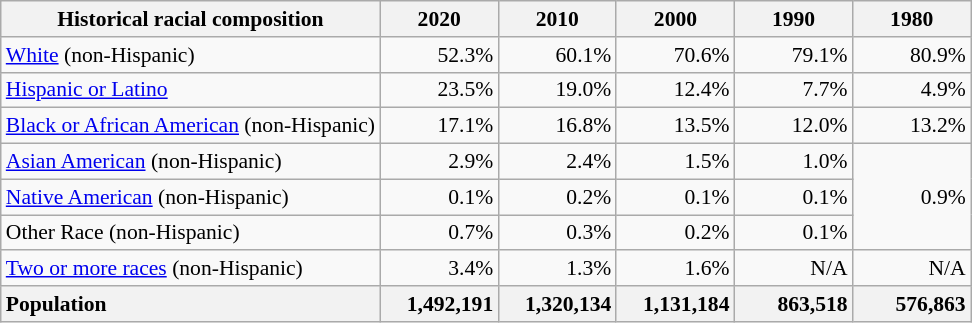<table class="wikitable" style="font-size: 90%; text-align: right;">
<tr>
<th>Historical racial composition</th>
<th style="width: 5em;">2020</th>
<th style="width: 5em;">2010</th>
<th style="width: 5em;">2000</th>
<th style="width: 5em;">1990</th>
<th style="width: 5em;">1980</th>
</tr>
<tr>
<td style="text-align:left"><a href='#'>White</a> (non-Hispanic)</td>
<td>52.3%</td>
<td>60.1%</td>
<td>70.6%</td>
<td>79.1%</td>
<td>80.9%</td>
</tr>
<tr>
<td style="text-align:left"><a href='#'>Hispanic or Latino</a></td>
<td>23.5%</td>
<td>19.0%</td>
<td>12.4%</td>
<td>7.7%</td>
<td>4.9%</td>
</tr>
<tr>
<td style="text-align:left"><a href='#'>Black or African American</a> (non-Hispanic)</td>
<td>17.1%</td>
<td>16.8%</td>
<td>13.5%</td>
<td>12.0%</td>
<td>13.2%</td>
</tr>
<tr>
<td style="text-align:left"><a href='#'>Asian American</a> (non-Hispanic)</td>
<td>2.9%</td>
<td>2.4%</td>
<td>1.5%</td>
<td>1.0%</td>
<td rowspan="3">0.9%</td>
</tr>
<tr>
<td style="text-align:left"><a href='#'>Native American</a> (non-Hispanic)</td>
<td>0.1%</td>
<td>0.2%</td>
<td>0.1%</td>
<td>0.1%</td>
</tr>
<tr>
<td style="text-align:left">Other Race (non-Hispanic)</td>
<td>0.7%</td>
<td>0.3%</td>
<td>0.2%</td>
<td>0.1%</td>
</tr>
<tr>
<td style="text-align:left"><a href='#'>Two or more races</a> (non-Hispanic)</td>
<td>3.4%</td>
<td>1.3%</td>
<td>1.6%</td>
<td>N/A</td>
<td>N/A</td>
</tr>
<tr>
<th style="text-align:left">Population</th>
<th style="text-align:right">1,492,191</th>
<th style="text-align:right">1,320,134</th>
<th style="text-align:right">1,131,184</th>
<th style="text-align:right">863,518</th>
<th style="text-align:right">576,863</th>
</tr>
</table>
